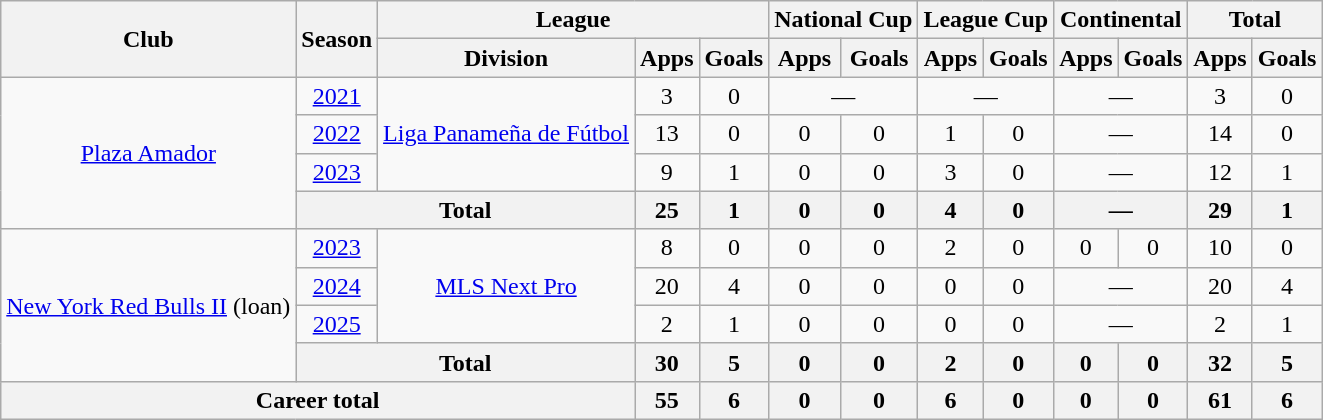<table class="wikitable" style="text-align:center">
<tr>
<th rowspan="2">Club</th>
<th rowspan="2">Season</th>
<th colspan="3">League</th>
<th colspan="2">National Cup </th>
<th colspan="2">League Cup</th>
<th colspan="2">Continental</th>
<th colspan="2">Total</th>
</tr>
<tr>
<th>Division</th>
<th>Apps</th>
<th>Goals</th>
<th>Apps</th>
<th>Goals</th>
<th>Apps</th>
<th>Goals</th>
<th>Apps</th>
<th>Goals</th>
<th>Apps</th>
<th>Goals</th>
</tr>
<tr>
<td rowspan="4"><a href='#'>Plaza Amador</a></td>
<td><a href='#'>2021</a></td>
<td rowspan="3"><a href='#'>Liga Panameña de Fútbol</a></td>
<td>3</td>
<td>0</td>
<td colspan="2">—</td>
<td colspan="2">—</td>
<td colspan="2">—</td>
<td>3</td>
<td>0</td>
</tr>
<tr>
<td><a href='#'>2022</a></td>
<td>13</td>
<td>0</td>
<td>0</td>
<td>0</td>
<td>1</td>
<td>0</td>
<td colspan="2">—</td>
<td>14</td>
<td>0</td>
</tr>
<tr>
<td><a href='#'>2023</a></td>
<td>9</td>
<td>1</td>
<td>0</td>
<td>0</td>
<td>3</td>
<td>0</td>
<td colspan="2">—</td>
<td>12</td>
<td>1</td>
</tr>
<tr>
<th colspan="2">Total</th>
<th>25</th>
<th>1</th>
<th>0</th>
<th>0</th>
<th>4</th>
<th>0</th>
<th colspan="2">—</th>
<th>29</th>
<th>1</th>
</tr>
<tr>
<td rowspan="4"><a href='#'>New York Red Bulls II</a> (loan)</td>
<td><a href='#'>2023</a></td>
<td rowspan="3"><a href='#'>MLS Next Pro</a></td>
<td>8</td>
<td>0</td>
<td>0</td>
<td>0</td>
<td>2</td>
<td>0</td>
<td>0</td>
<td>0</td>
<td>10</td>
<td>0</td>
</tr>
<tr>
<td><a href='#'>2024</a></td>
<td>20</td>
<td>4</td>
<td>0</td>
<td>0</td>
<td>0</td>
<td>0</td>
<td colspan="2">—</td>
<td>20</td>
<td>4</td>
</tr>
<tr>
<td><a href='#'>2025</a></td>
<td>2</td>
<td>1</td>
<td>0</td>
<td>0</td>
<td>0</td>
<td>0</td>
<td colspan="2">—</td>
<td>2</td>
<td>1</td>
</tr>
<tr>
<th colspan="2">Total</th>
<th>30</th>
<th>5</th>
<th>0</th>
<th>0</th>
<th>2</th>
<th>0</th>
<th>0</th>
<th>0</th>
<th>32</th>
<th>5</th>
</tr>
<tr>
<th colspan="3">Career total</th>
<th>55</th>
<th>6</th>
<th>0</th>
<th>0</th>
<th>6</th>
<th>0</th>
<th>0</th>
<th>0</th>
<th>61</th>
<th>6</th>
</tr>
</table>
